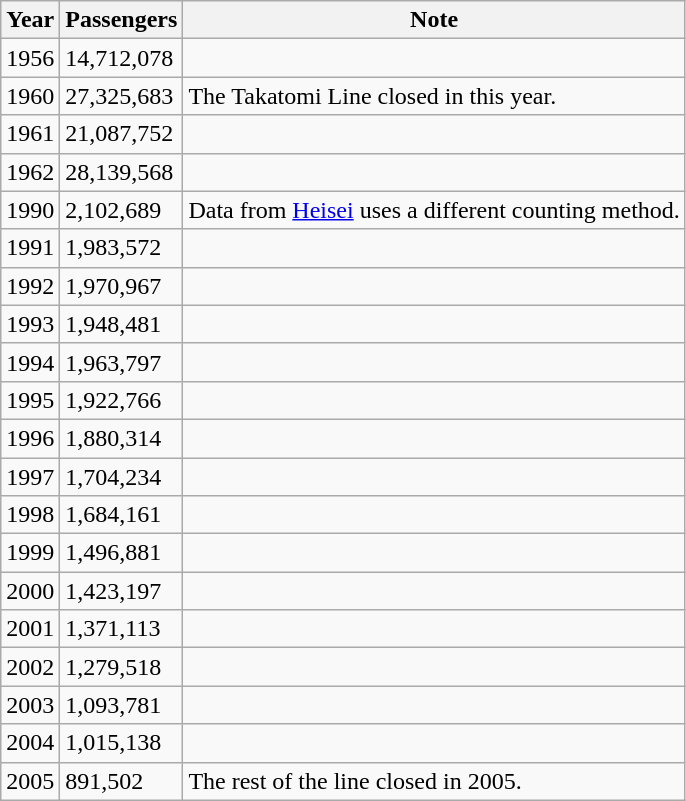<table class="wikitable">
<tr>
<th>Year</th>
<th>Passengers</th>
<th>Note</th>
</tr>
<tr>
<td>1956</td>
<td>14,712,078</td>
<td></td>
</tr>
<tr>
<td>1960</td>
<td>27,325,683</td>
<td>The Takatomi Line closed in this year.</td>
</tr>
<tr>
<td>1961</td>
<td>21,087,752</td>
<td></td>
</tr>
<tr>
<td>1962</td>
<td>28,139,568</td>
<td></td>
</tr>
<tr>
<td>1990</td>
<td>2,102,689</td>
<td>Data from <a href='#'>Heisei</a> uses a different counting method.</td>
</tr>
<tr>
<td>1991</td>
<td>1,983,572</td>
<td></td>
</tr>
<tr>
<td>1992</td>
<td>1,970,967</td>
<td></td>
</tr>
<tr>
<td>1993</td>
<td>1,948,481</td>
<td></td>
</tr>
<tr>
<td>1994</td>
<td>1,963,797</td>
<td></td>
</tr>
<tr>
<td>1995</td>
<td>1,922,766</td>
<td></td>
</tr>
<tr>
<td>1996</td>
<td>1,880,314</td>
<td></td>
</tr>
<tr>
<td>1997</td>
<td>1,704,234</td>
<td></td>
</tr>
<tr>
<td>1998</td>
<td>1,684,161</td>
<td></td>
</tr>
<tr>
<td>1999</td>
<td>1,496,881</td>
<td></td>
</tr>
<tr>
<td>2000</td>
<td>1,423,197</td>
<td></td>
</tr>
<tr>
<td>2001</td>
<td>1,371,113</td>
<td></td>
</tr>
<tr>
<td>2002</td>
<td>1,279,518</td>
<td></td>
</tr>
<tr>
<td>2003</td>
<td>1,093,781</td>
<td></td>
</tr>
<tr>
<td>2004</td>
<td>1,015,138</td>
<td></td>
</tr>
<tr>
<td>2005</td>
<td>891,502</td>
<td>The rest of the line closed in 2005.</td>
</tr>
</table>
